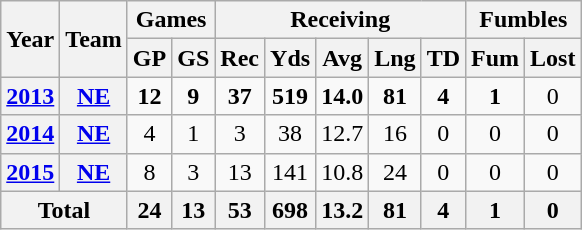<table class=wikitable style="text-align:center;">
<tr>
<th rowspan="2">Year</th>
<th rowspan="2">Team</th>
<th colspan="2">Games</th>
<th colspan="5">Receiving</th>
<th colspan="2">Fumbles</th>
</tr>
<tr>
<th>GP</th>
<th>GS</th>
<th>Rec</th>
<th>Yds</th>
<th>Avg</th>
<th>Lng</th>
<th>TD</th>
<th>Fum</th>
<th>Lost</th>
</tr>
<tr>
<th><a href='#'>2013</a></th>
<th><a href='#'>NE</a></th>
<td><strong>12</strong></td>
<td><strong>9</strong></td>
<td><strong>37</strong></td>
<td><strong>519</strong></td>
<td><strong>14.0</strong></td>
<td><strong>81</strong></td>
<td><strong>4</strong></td>
<td><strong>1</strong></td>
<td>0</td>
</tr>
<tr>
<th><a href='#'>2014</a></th>
<th><a href='#'>NE</a></th>
<td>4</td>
<td>1</td>
<td>3</td>
<td>38</td>
<td>12.7</td>
<td>16</td>
<td>0</td>
<td>0</td>
<td>0</td>
</tr>
<tr>
<th><a href='#'>2015</a></th>
<th><a href='#'>NE</a></th>
<td>8</td>
<td>3</td>
<td>13</td>
<td>141</td>
<td>10.8</td>
<td>24</td>
<td>0</td>
<td>0</td>
<td>0</td>
</tr>
<tr>
<th colspan="2">Total</th>
<th>24</th>
<th>13</th>
<th>53</th>
<th>698</th>
<th>13.2</th>
<th>81</th>
<th>4</th>
<th>1</th>
<th>0</th>
</tr>
</table>
